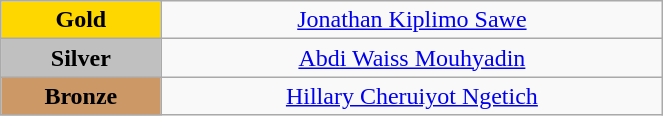<table class="wikitable" style="text-align:center; " width="35%">
<tr>
<td bgcolor="gold"><strong>Gold</strong></td>
<td><a href='#'>Jonathan Kiplimo Sawe</a><br>  <small><em></em></small></td>
</tr>
<tr>
<td bgcolor="silver"><strong>Silver</strong></td>
<td><a href='#'>Abdi Waiss Mouhyadin</a><br>  <small><em></em></small></td>
</tr>
<tr>
<td bgcolor="CC9966"><strong>Bronze</strong></td>
<td><a href='#'>Hillary Cheruiyot Ngetich</a><br>  <small><em></em></small></td>
</tr>
</table>
